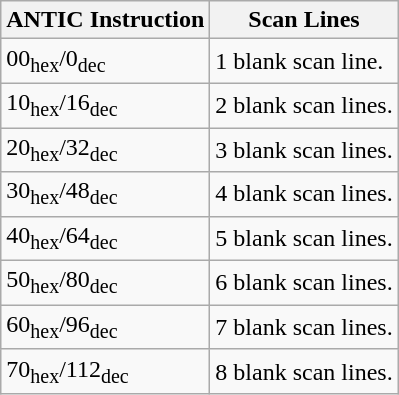<table class="wikitable">
<tr>
<th>ANTIC Instruction</th>
<th>Scan Lines</th>
</tr>
<tr>
<td>00<sub>hex</sub>/0<sub>dec</sub></td>
<td>1 blank scan line.</td>
</tr>
<tr>
<td>10<sub>hex</sub>/16<sub>dec</sub></td>
<td>2 blank scan lines.</td>
</tr>
<tr>
<td>20<sub>hex</sub>/32<sub>dec</sub></td>
<td>3 blank scan lines.</td>
</tr>
<tr>
<td>30<sub>hex</sub>/48<sub>dec</sub></td>
<td>4 blank scan lines.</td>
</tr>
<tr>
<td>40<sub>hex</sub>/64<sub>dec</sub></td>
<td>5 blank scan lines.</td>
</tr>
<tr>
<td>50<sub>hex</sub>/80<sub>dec</sub></td>
<td>6 blank scan lines.</td>
</tr>
<tr>
<td>60<sub>hex</sub>/96<sub>dec</sub></td>
<td>7 blank scan lines.</td>
</tr>
<tr>
<td>70<sub>hex</sub>/112<sub>dec</sub></td>
<td>8 blank scan lines.</td>
</tr>
</table>
